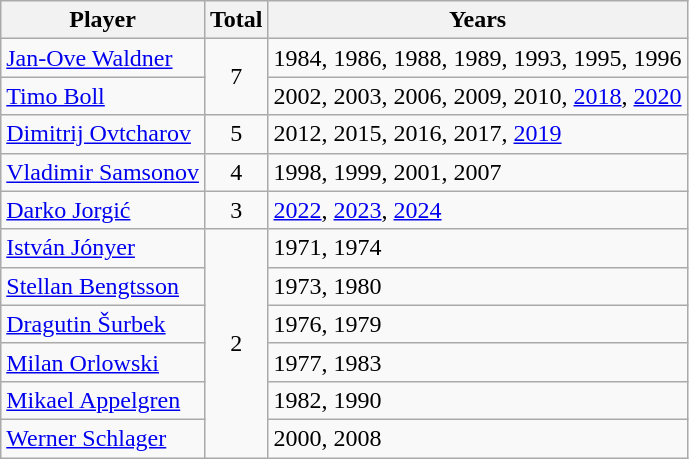<table class="wikitable">
<tr>
<th>Player</th>
<th>Total</th>
<th>Years</th>
</tr>
<tr>
<td> <a href='#'>Jan-Ove Waldner</a></td>
<td align=center rowspan=2>7</td>
<td>1984, 1986, 1988, 1989, 1993, 1995, 1996</td>
</tr>
<tr>
<td> <a href='#'>Timo Boll</a></td>
<td>2002, 2003, 2006, 2009, 2010, <a href='#'>2018</a>, <a href='#'>2020</a></td>
</tr>
<tr>
<td> <a href='#'>Dimitrij Ovtcharov</a></td>
<td align=center>5</td>
<td>2012, 2015, 2016, 2017, <a href='#'>2019</a></td>
</tr>
<tr>
<td> <a href='#'>Vladimir Samsonov</a></td>
<td align=center>4</td>
<td>1998, 1999, 2001, 2007</td>
</tr>
<tr>
<td> <a href='#'>Darko Jorgić</a></td>
<td align=center>3</td>
<td><a href='#'>2022</a>, <a href='#'>2023</a>, <a href='#'>2024</a></td>
</tr>
<tr>
<td> <a href='#'>István Jónyer</a></td>
<td rowspan=6 align=center>2</td>
<td>1971, 1974</td>
</tr>
<tr>
<td> <a href='#'>Stellan Bengtsson</a></td>
<td>1973, 1980</td>
</tr>
<tr>
<td> <a href='#'>Dragutin Šurbek</a></td>
<td>1976, 1979</td>
</tr>
<tr>
<td> <a href='#'>Milan Orlowski</a></td>
<td>1977, 1983</td>
</tr>
<tr>
<td> <a href='#'>Mikael Appelgren</a></td>
<td>1982, 1990</td>
</tr>
<tr>
<td> <a href='#'>Werner Schlager</a></td>
<td>2000, 2008</td>
</tr>
</table>
